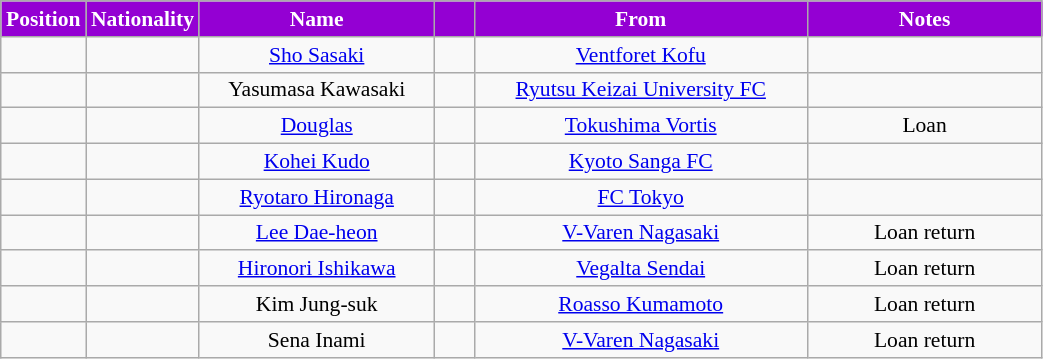<table class="wikitable"  style="text-align:center; font-size:90%; ">
<tr>
<th style=" background:darkviolet; color:white; width:50px;">Position</th>
<th style=" background:darkviolet; color:white; width:50px;">Nationality</th>
<th style=" background:darkviolet; color:white; width:150px;">Name</th>
<th style=" background:darkviolet; color:white; width:20px;"></th>
<th style=" background:darkviolet; color:white; width:215px;">From</th>
<th style=" background:darkviolet; color:white; width:150px;" class="unsortable">Notes</th>
</tr>
<tr>
<td></td>
<td></td>
<td><a href='#'>Sho Sasaki</a></td>
<td></td>
<td><a href='#'>Ventforet Kofu</a></td>
<td></td>
</tr>
<tr>
<td></td>
<td></td>
<td>Yasumasa Kawasaki</td>
<td></td>
<td><a href='#'>Ryutsu Keizai University FC</a></td>
<td></td>
</tr>
<tr>
<td></td>
<td></td>
<td><a href='#'>Douglas</a></td>
<td></td>
<td><a href='#'>Tokushima Vortis</a></td>
<td>Loan</td>
</tr>
<tr>
<td></td>
<td></td>
<td><a href='#'>Kohei Kudo</a></td>
<td></td>
<td><a href='#'>Kyoto Sanga FC</a></td>
<td></td>
</tr>
<tr>
<td></td>
<td></td>
<td><a href='#'>Ryotaro Hironaga</a></td>
<td></td>
<td><a href='#'>FC Tokyo</a></td>
<td></td>
</tr>
<tr>
<td></td>
<td></td>
<td><a href='#'>Lee Dae-heon</a></td>
<td></td>
<td><a href='#'>V-Varen Nagasaki</a></td>
<td>Loan return</td>
</tr>
<tr>
<td></td>
<td></td>
<td><a href='#'>Hironori Ishikawa</a></td>
<td></td>
<td><a href='#'>Vegalta Sendai</a></td>
<td>Loan return</td>
</tr>
<tr>
<td></td>
<td></td>
<td>Kim Jung-suk</td>
<td></td>
<td><a href='#'>Roasso Kumamoto</a></td>
<td>Loan return</td>
</tr>
<tr>
<td></td>
<td></td>
<td>Sena Inami</td>
<td></td>
<td><a href='#'>V-Varen Nagasaki</a></td>
<td>Loan return</td>
</tr>
</table>
